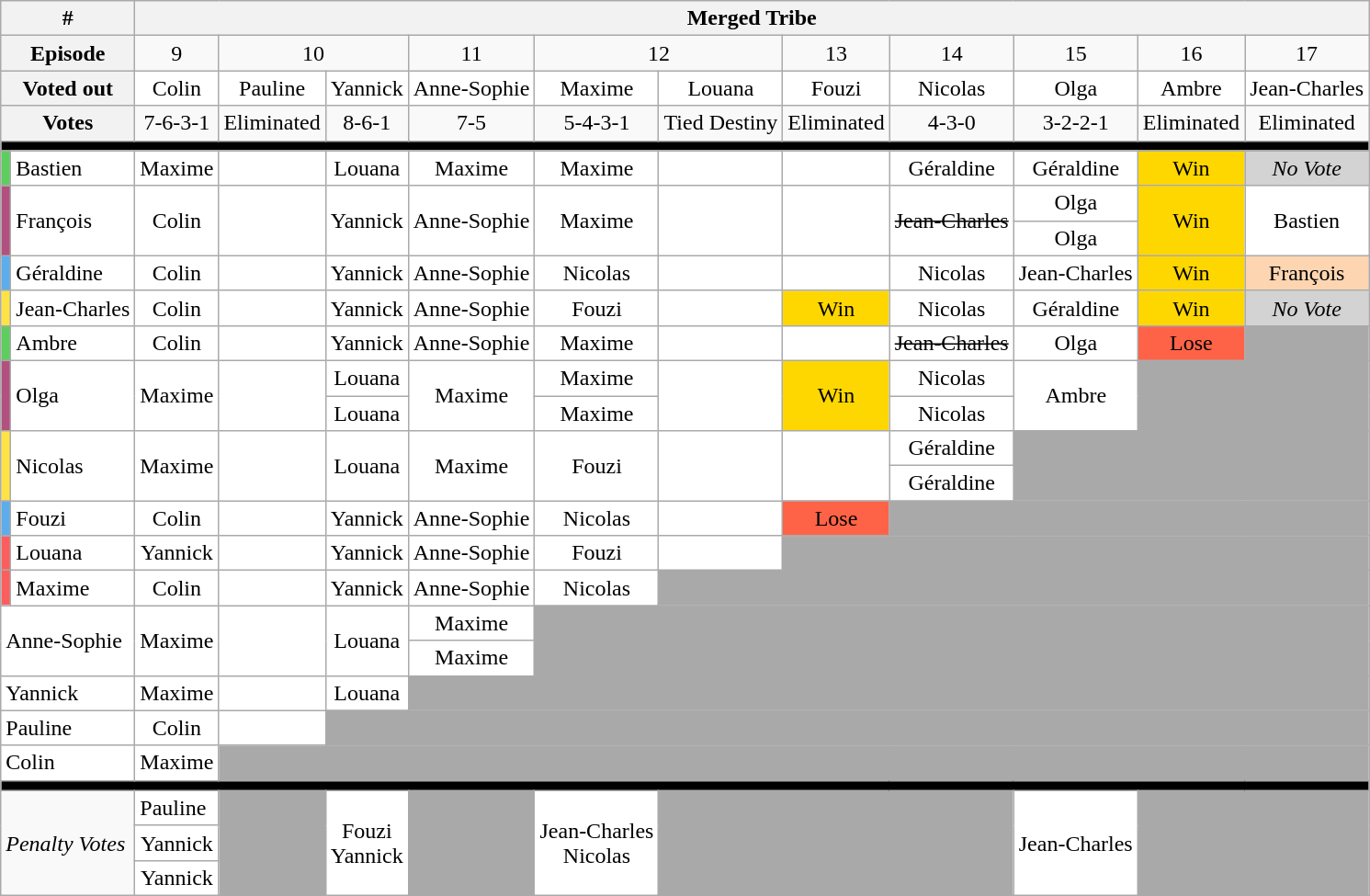<table class="wikitable" text-align:center;">
<tr>
<th colspan="2">#</th>
<th colspan="13">Merged Tribe</th>
</tr>
<tr>
<th colspan="2" align="left">Episode</th>
<td align="center">9</td>
<td colspan="2" align="center">10</td>
<td align="center">11</td>
<td colspan="2" align="center">12</td>
<td align="center">13</td>
<td align="center">14</td>
<td align="center">15</td>
<td align="center">16</td>
<td align="center">17</td>
</tr>
<tr>
<th colspan="2" align="left">Voted out</th>
<td colspan="1" align="center" bgcolor="#FFFFFF">Colin</td>
<td colspan="1" align="center" bgcolor="#FFFFFF">Pauline</td>
<td colspan="1" align="center" bgcolor="#FFFFFF">Yannick</td>
<td colspan="1" align="center" bgcolor="#FFFFFF">Anne-Sophie</td>
<td colspan="1" align="center" bgcolor="#FFFFFF">Maxime</td>
<td colspan="1" align="center" bgcolor="#FFFFFF">Louana</td>
<td colspan="1" align="center" bgcolor="#FFFFFF">Fouzi</td>
<td colspan="1" align="center" bgcolor="#FFFFFF">Nicolas</td>
<td colspan="1" align="center" bgcolor="#FFFFFF">Olga</td>
<td colspan="1" align="center" bgcolor="#FFFFFF">Ambre</td>
<td colspan="1" align="center" bgcolor="#FFFFFF">Jean-Charles</td>
</tr>
<tr>
<th align="left" colspan="2">Votes</th>
<td align="center">7-6-3-1</td>
<td align="center">Eliminated</td>
<td align="center">8-6-1</td>
<td align="center">7-5</td>
<td align="center">5-4-3-1</td>
<td align="center">Tied Destiny</td>
<td align="center">Eliminated</td>
<td align="center">4-3-0</td>
<td align="center">3-2-2-1</td>
<td align="center">Eliminated</td>
<td align="center">Eliminated</td>
</tr>
<tr>
<td colspan="30" bgcolor="#000000"></td>
</tr>
<tr>
<td bgcolor="#5dce5d"></td>
<td bgcolor="#FFFFFF">Bastien</td>
<td bgcolor="#FFFFFF" align="center">Maxime</td>
<td bgcolor="#FFFFFF" align="center"></td>
<td bgcolor="#FFFFFF" align="center">Louana</td>
<td bgcolor="#FFFFFF" align="center">Maxime</td>
<td bgcolor="#FFFFFF" align="center">Maxime</td>
<td bgcolor="#FFFFFF" align="center"></td>
<td bgcolor="#FFFFFF" align="center"></td>
<td bgcolor="#FFFFFF" align="center">Géraldine</td>
<td bgcolor="#FFFFFF" align="center">Géraldine</td>
<td bgcolor="#FFD700" align="center">Win</td>
<td bgcolor=lightgrey align="center"><em>No Vote</em></td>
</tr>
<tr>
<td rowspan="2" bgcolor="#B25080"></td>
<td rowspan="2" bgcolor="#FFFFFF">François</td>
<td rowspan="2" bgcolor="#FFFFFF" align="center">Colin</td>
<td rowspan="2" bgcolor="#FFFFFF" align="center"></td>
<td rowspan="2" bgcolor="#FFFFFF" align="center">Yannick</td>
<td rowspan="2" bgcolor="#FFFFFF" align="center">Anne-Sophie</td>
<td rowspan="2" bgcolor="#FFFFFF" align="center">Maxime</td>
<td rowspan="2" bgcolor="#FFFFFF" align="center"></td>
<td rowspan="2" bgcolor="#FFFFFF" align="center"></td>
<td rowspan="2" bgcolor="#FFFFFF" align="center"><s>Jean-Charles</s></td>
<td bgcolor="#FFFFFF" align="center">Olga</td>
<td rowspan="2" bgcolor="#FFD700" align="center">Win</td>
<td rowspan="2" bgcolor="#FFFFFF" align="center">Bastien</td>
</tr>
<tr>
<td bgcolor="#FFFFFF" align="center">Olga</td>
</tr>
<tr>
<td bgcolor="#5dadec"></td>
<td bgcolor="#FFFFFF">Géraldine</td>
<td bgcolor="#FFFFFF" align="center">Colin</td>
<td bgcolor="#FFFFFF" align="center"></td>
<td bgcolor="#FFFFFF" align="center">Yannick</td>
<td bgcolor="#FFFFFF" align="center">Anne-Sophie</td>
<td bgcolor="#FFFFFF" align="center">Nicolas</td>
<td bgcolor="#FFFFFF" align="center"></td>
<td bgcolor="#FFFFFF" align="center"></td>
<td bgcolor="#FFFFFF" align="center">Nicolas</td>
<td bgcolor="#FFFFFF" align="center">Jean-Charles</td>
<td bgcolor="#FFD700" align="center">Win</td>
<td bgcolor="#FDD5B1" align="center">François</td>
</tr>
<tr>
<td bgcolor="#fee347"></td>
<td bgcolor="#FFFFFF">Jean-Charles</td>
<td bgcolor="#FFFFFF" align="center">Colin</td>
<td bgcolor="#FFFFFF" align="center"></td>
<td bgcolor="#FFFFFF" align="center">Yannick</td>
<td bgcolor="#FFFFFF" align="center">Anne-Sophie</td>
<td bgcolor="#FFFFFF" align="center">Fouzi</td>
<td bgcolor="#FFFFFF" align="center"></td>
<td bgcolor="#FFD700" align="center">Win</td>
<td bgcolor="#FFFFFF" align="center">Nicolas</td>
<td bgcolor="#FFFFFF" align="center">Géraldine</td>
<td bgcolor="#FFD700" align="center">Win</td>
<td bgcolor=lightgrey align="center"><em>No Vote</em></td>
</tr>
<tr>
<td bgcolor="#5dce5d"></td>
<td bgcolor="#FFFFFF">Ambre</td>
<td bgcolor="#FFFFFF" align="center">Colin</td>
<td bgcolor="#FFFFFF" align="center"></td>
<td bgcolor="#FFFFFF" align="center">Yannick</td>
<td bgcolor="#FFFFFF" align="center">Anne-Sophie</td>
<td bgcolor="#FFFFFF" align="center">Maxime</td>
<td bgcolor="#FFFFFF" align="center"></td>
<td bgcolor="#FFFFFF" align="center"></td>
<td bgcolor="#FFFFFF" align="center"><s>Jean-Charles</s></td>
<td bgcolor="#FFFFFF" align="center">Olga</td>
<td bgcolor="tomato" align="center">Lose</td>
<td colspan="3" bgcolor="darkgrey"></td>
</tr>
<tr>
<td rowspan="2" bgcolor="#B25080"></td>
<td rowspan="2" bgcolor="#FFFFFF">Olga</td>
<td bgcolor="#FFFFFF" rowspan="2" align="center">Maxime</td>
<td rowspan="2" bgcolor="#FFFFFF" align="center"></td>
<td bgcolor="#FFFFFF" align="center">Louana</td>
<td rowspan="2" bgcolor="#FFFFFF" align="center">Maxime</td>
<td bgcolor="#FFFFFF" align="center">Maxime</td>
<td rowspan="2" bgcolor="#FFFFFF" align="center"></td>
<td rowspan="2" bgcolor="#FFD700" align="center">Win</td>
<td bgcolor="#FFFFFF" align="center">Nicolas</td>
<td rowspan="2" bgcolor="#FFFFFF" align="center">Ambre</td>
<td rowspan="2" colspan="4" bgcolor="darkgrey"></td>
</tr>
<tr>
<td bgcolor="#FFFFFF" align="center">Louana</td>
<td bgcolor="#FFFFFF" align="center">Maxime</td>
<td bgcolor="#FFFFFF" align="center">Nicolas</td>
</tr>
<tr>
<td rowspan="2" bgcolor="#fee347"></td>
<td rowspan="2" bgcolor="#FFFFFF">Nicolas</td>
<td rowspan="2" bgcolor="#FFFFFF" align="center">Maxime</td>
<td rowspan="2" bgcolor="#FFFFFF" align="center"></td>
<td rowspan="2" bgcolor="#FFFFFF" align="center">Louana</td>
<td rowspan="2" bgcolor="#FFFFFF" align="center">Maxime</td>
<td rowspan="2" bgcolor="#FFFFFF" align="center">Fouzi</td>
<td rowspan="2" bgcolor="#FFFFFF" align="center"></td>
<td rowspan="2" bgcolor="#FFFFFF" align="center"></td>
<td bgcolor="#FFFFFF" align="center">Géraldine</td>
<td rowspan="2" colspan="5" bgcolor="darkgrey"></td>
</tr>
<tr>
<td bgcolor="#FFFFFF" align="center">Géraldine</td>
</tr>
<tr>
<td bgcolor="#5dadec"></td>
<td bgcolor="#FFFFFF">Fouzi</td>
<td bgcolor="#FFFFFF" align="center">Colin</td>
<td bgcolor="#FFFFFF" align="center"></td>
<td bgcolor="#FFFFFF" align="center">Yannick</td>
<td bgcolor="#FFFFFF" align="center">Anne-Sophie</td>
<td bgcolor="#FFFFFF" align="center">Nicolas</td>
<td bgcolor="#FFFFFF" align="center"></td>
<td style="background:tomato;" align="center">Lose</td>
<td colspan="6" bgcolor="darkgrey"></td>
</tr>
<tr>
<td bgcolor="#fc5d5d"></td>
<td bgcolor="#FFFFFF">Louana</td>
<td bgcolor="#FFFFFF" align="center">Yannick</td>
<td bgcolor="#FFFFFF" align="center"></td>
<td bgcolor="#FFFFFF" align="center">Yannick</td>
<td bgcolor="#FFFFFF" align="center">Anne-Sophie</td>
<td bgcolor="#FFFFFF" align="center">Fouzi</td>
<td bgcolor="#FFFFFF" align="center"></td>
<td colspan="6" bgcolor="darkgrey"></td>
</tr>
<tr>
<td bgcolor="#fc5d5d"></td>
<td bgcolor="#FFFFFF">Maxime</td>
<td bgcolor="#FFFFFF" align="center">Colin</td>
<td bgcolor="#FFFFFF" align="center"></td>
<td bgcolor="#FFFFFF" align="center">Yannick</td>
<td bgcolor="#FFFFFF" align="center">Anne-Sophie</td>
<td bgcolor="#FFFFFF" align="center">Nicolas</td>
<td colspan="7" bgcolor="darkgrey"></td>
</tr>
<tr>
<td rowspan="2" colspan="2" bgcolor="#FFFFFF">Anne-Sophie</td>
<td rowspan="2" bgcolor="#FFFFFF" align="center">Maxime</td>
<td rowspan="2" bgcolor="#FFFFFF" align="center"></td>
<td rowspan="2" bgcolor="#FFFFFF" align="center">Louana</td>
<td bgcolor="#FFFFFF" align="center">Maxime</td>
<td rowspan="2" colspan="12" bgcolor="darkgrey"></td>
</tr>
<tr>
<td bgcolor="#FFFFFF" align="center">Maxime</td>
</tr>
<tr>
<td colspan="2" bgcolor="#FFFFFF">Yannick</td>
<td bgcolor="#FFFFFF" align="center">Maxime</td>
<td bgcolor="#FFFFFF" align="center"></td>
<td bgcolor="#FFFFFF" align="center">Louana</td>
<td colspan="13" bgcolor="darkgrey"></td>
</tr>
<tr>
<td colspan="2" bgcolor="#FFFFFF">Pauline</td>
<td bgcolor="#FFFFFF" align="center">Colin</td>
<td bgcolor="#FFFFFF" align="center"></td>
<td colspan="14" bgcolor="darkgrey"></td>
</tr>
<tr>
<td colspan="2" bgcolor="#FFFFFF">Colin</td>
<td bgcolor="#FFFFFF" align="center">Maxime</td>
<td colspan="15" bgcolor="darkgrey"></td>
</tr>
<tr>
<td colspan="31" bgcolor="#000000"></td>
</tr>
<tr>
<td colspan="2" rowspan="3"><em>Penalty Votes</em></td>
<td bgcolor="#FFFFFF">Pauline</td>
<td rowspan="3" bgcolor="darkgrey"></td>
<td bgcolor="#FFFFFF" rowspan="3" align="center">Fouzi<br>Yannick</td>
<td rowspan="3" bgcolor="darkgrey"></td>
<td rowspan="3" bgcolor="#FFFFFF" align="center">Jean-Charles<br>Nicolas</td>
<td colspan="3" rowspan="3" bgcolor="darkgrey"></td>
<td rowspan="3" bgcolor="#FFFFFF" align="center">Jean-Charles</td>
<td colspan="4" rowspan="3" bgcolor="darkgrey"></td>
</tr>
<tr>
<td bgcolor="#ffffff" align="center">Yannick</td>
</tr>
<tr>
<td bgcolor="#ffffff" align="center">Yannick</td>
</tr>
</table>
